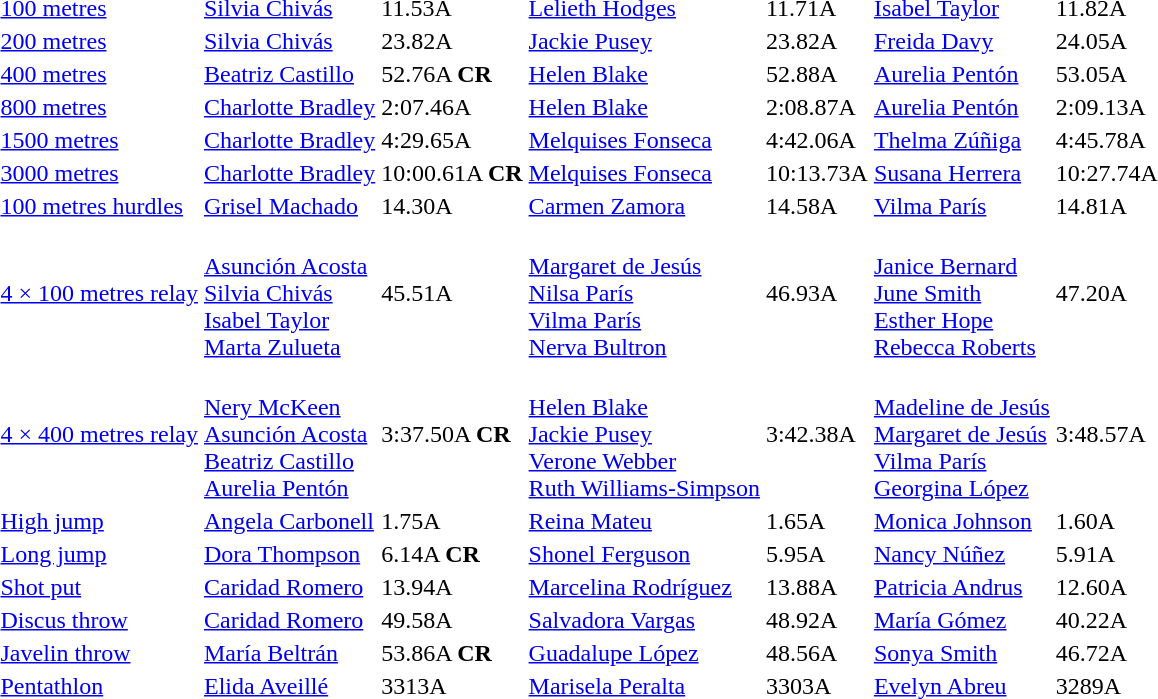<table>
<tr>
<td><a href='#'>100 metres</a></td>
<td><a href='#'>Silvia Chivás</a><br> </td>
<td>11.53A</td>
<td><a href='#'>Lelieth Hodges</a><br> </td>
<td>11.71A</td>
<td><a href='#'>Isabel Taylor</a><br> </td>
<td>11.82A</td>
</tr>
<tr>
<td><a href='#'>200 metres</a></td>
<td><a href='#'>Silvia Chivás</a><br> </td>
<td>23.82A</td>
<td><a href='#'>Jackie Pusey</a><br> </td>
<td>23.82A</td>
<td><a href='#'>Freida Davy</a><br> </td>
<td>24.05A</td>
</tr>
<tr>
<td><a href='#'>400 metres</a></td>
<td><a href='#'>Beatriz Castillo</a><br> </td>
<td>52.76A <strong>CR</strong></td>
<td><a href='#'>Helen Blake</a><br> </td>
<td>52.88A</td>
<td><a href='#'>Aurelia Pentón</a><br> </td>
<td>53.05A</td>
</tr>
<tr>
<td><a href='#'>800 metres</a></td>
<td><a href='#'>Charlotte Bradley</a><br> </td>
<td>2:07.46A</td>
<td><a href='#'>Helen Blake</a><br> </td>
<td>2:08.87A</td>
<td><a href='#'>Aurelia Pentón</a><br> </td>
<td>2:09.13A</td>
</tr>
<tr>
<td><a href='#'>1500 metres</a></td>
<td><a href='#'>Charlotte Bradley</a><br> </td>
<td>4:29.65A</td>
<td><a href='#'>Melquises Fonseca</a><br> </td>
<td>4:42.06A</td>
<td><a href='#'>Thelma Zúñiga</a><br> </td>
<td>4:45.78A</td>
</tr>
<tr>
<td><a href='#'>3000 metres</a></td>
<td><a href='#'>Charlotte Bradley</a><br> </td>
<td>10:00.61A <strong>CR</strong></td>
<td><a href='#'>Melquises Fonseca</a><br> </td>
<td>10:13.73A</td>
<td><a href='#'>Susana Herrera</a><br> </td>
<td>10:27.74A</td>
</tr>
<tr>
<td><a href='#'>100 metres hurdles</a></td>
<td><a href='#'>Grisel Machado</a><br> </td>
<td>14.30A</td>
<td><a href='#'>Carmen Zamora</a><br> </td>
<td>14.58A</td>
<td><a href='#'>Vilma París</a><br> </td>
<td>14.81A</td>
</tr>
<tr>
<td><a href='#'>4 × 100 metres relay</a></td>
<td><br><a href='#'>Asunción Acosta</a><br><a href='#'>Silvia Chivás</a><br><a href='#'>Isabel Taylor</a><br><a href='#'>Marta Zulueta</a></td>
<td>45.51A</td>
<td><br><a href='#'>Margaret de Jesús</a><br><a href='#'>Nilsa París</a><br><a href='#'>Vilma París</a><br><a href='#'>Nerva Bultron</a></td>
<td>46.93A</td>
<td><br><a href='#'>Janice Bernard</a><br><a href='#'>June Smith</a><br><a href='#'>Esther Hope</a><br><a href='#'>Rebecca Roberts</a></td>
<td>47.20A</td>
</tr>
<tr>
<td><a href='#'>4 × 400 metres relay</a></td>
<td><br><a href='#'>Nery McKeen</a><br><a href='#'>Asunción Acosta</a><br><a href='#'>Beatriz Castillo</a><br><a href='#'>Aurelia Pentón</a></td>
<td>3:37.50A <strong>CR</strong></td>
<td><br><a href='#'>Helen Blake</a><br><a href='#'>Jackie Pusey</a><br><a href='#'>Verone Webber</a><br><a href='#'>Ruth Williams-Simpson</a></td>
<td>3:42.38A</td>
<td><br><a href='#'>Madeline de Jesús</a><br><a href='#'>Margaret de Jesús</a><br><a href='#'>Vilma París</a><br><a href='#'>Georgina López</a></td>
<td>3:48.57A</td>
</tr>
<tr>
<td><a href='#'>High jump</a></td>
<td><a href='#'>Angela Carbonell</a><br> </td>
<td>1.75A</td>
<td><a href='#'>Reina Mateu</a><br> </td>
<td>1.65A</td>
<td><a href='#'>Monica Johnson</a><br> </td>
<td>1.60A</td>
</tr>
<tr>
<td><a href='#'>Long jump</a></td>
<td><a href='#'>Dora Thompson</a><br> </td>
<td>6.14A <strong>CR</strong></td>
<td><a href='#'>Shonel Ferguson</a><br> </td>
<td>5.95A</td>
<td><a href='#'>Nancy Núñez</a><br> </td>
<td>5.91A</td>
</tr>
<tr>
<td><a href='#'>Shot put</a></td>
<td><a href='#'>Caridad Romero</a><br> </td>
<td>13.94A</td>
<td><a href='#'>Marcelina Rodríguez</a><br> </td>
<td>13.88A</td>
<td><a href='#'>Patricia Andrus</a><br> </td>
<td>12.60A</td>
</tr>
<tr>
<td><a href='#'>Discus throw</a></td>
<td><a href='#'>Caridad Romero</a><br> </td>
<td>49.58A</td>
<td><a href='#'>Salvadora Vargas</a><br> </td>
<td>48.92A</td>
<td><a href='#'>María Gómez</a><br> </td>
<td>40.22A</td>
</tr>
<tr>
<td><a href='#'>Javelin throw</a></td>
<td><a href='#'>María Beltrán</a><br> </td>
<td>53.86A <strong>CR</strong></td>
<td><a href='#'>Guadalupe López</a><br> </td>
<td>48.56A</td>
<td><a href='#'>Sonya Smith</a><br> </td>
<td>46.72A</td>
</tr>
<tr>
<td><a href='#'>Pentathlon</a></td>
<td><a href='#'>Elida Aveillé</a><br> </td>
<td>3313A</td>
<td><a href='#'>Marisela Peralta</a><br> </td>
<td>3303A</td>
<td><a href='#'>Evelyn Abreu</a><br> </td>
<td>3289A</td>
</tr>
</table>
